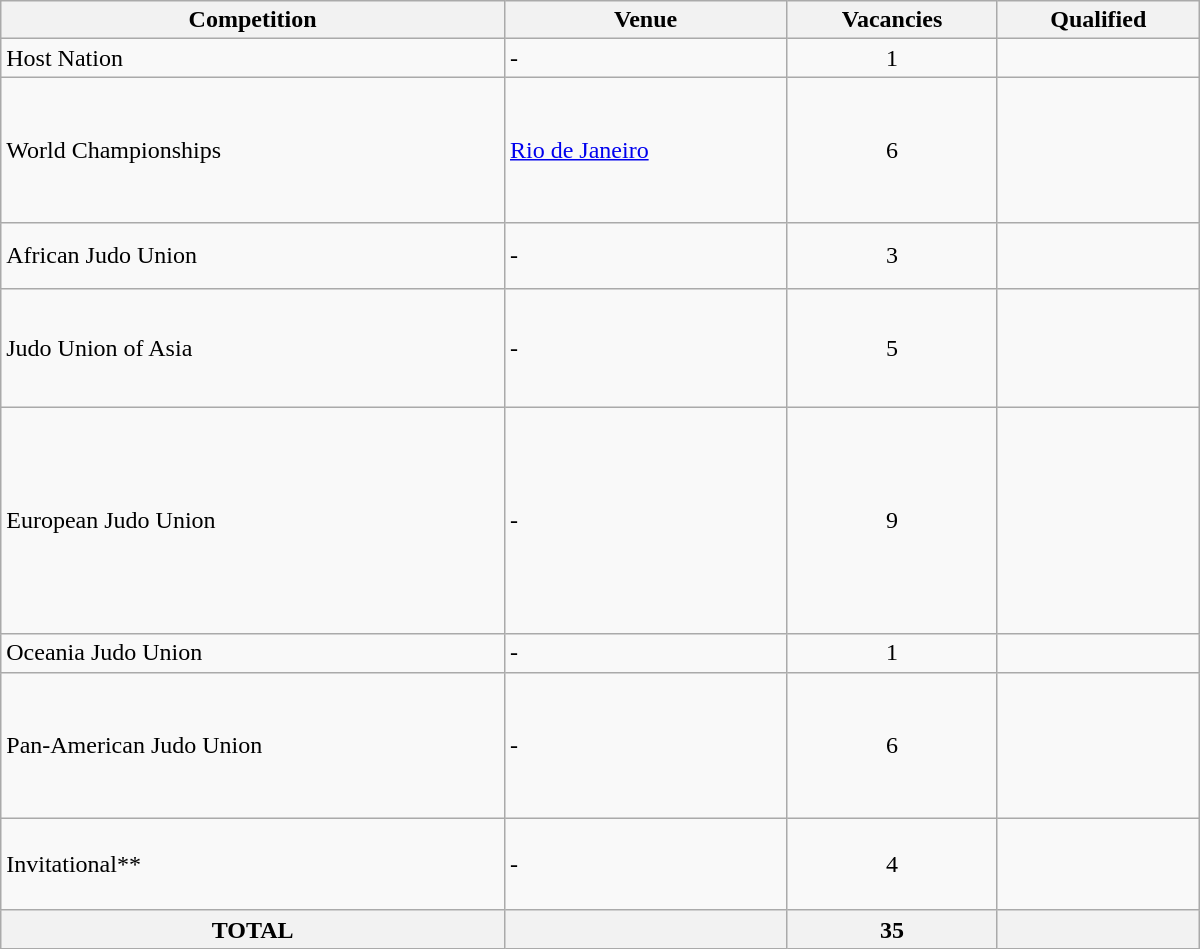<table class = "wikitable" width=800>
<tr>
<th>Competition</th>
<th>Venue</th>
<th>Vacancies</th>
<th>Qualified</th>
</tr>
<tr>
<td>Host Nation</td>
<td>-</td>
<td align="center">1</td>
<td></td>
</tr>
<tr>
<td>World Championships</td>
<td> <a href='#'>Rio de Janeiro</a></td>
<td align="center">6</td>
<td><br><br><br><br><br></td>
</tr>
<tr>
<td>African Judo Union</td>
<td>-</td>
<td align="center">3</td>
<td><br><br></td>
</tr>
<tr>
<td>Judo Union of Asia</td>
<td>-</td>
<td align="center">5</td>
<td><br><br><br><br></td>
</tr>
<tr>
<td>European Judo Union</td>
<td>-</td>
<td align="center">9</td>
<td><br><br><br><br><br><br><br><br></td>
</tr>
<tr>
<td>Oceania Judo Union</td>
<td>-</td>
<td align="center">1</td>
<td></td>
</tr>
<tr>
<td>Pan-American Judo Union</td>
<td>-</td>
<td align="center">6</td>
<td><br><br><br><br><br></td>
</tr>
<tr>
<td>Invitational**</td>
<td>-</td>
<td align="center">4</td>
<td><br><br><br></td>
</tr>
<tr>
<th>TOTAL</th>
<th></th>
<th>35</th>
<th></th>
</tr>
</table>
